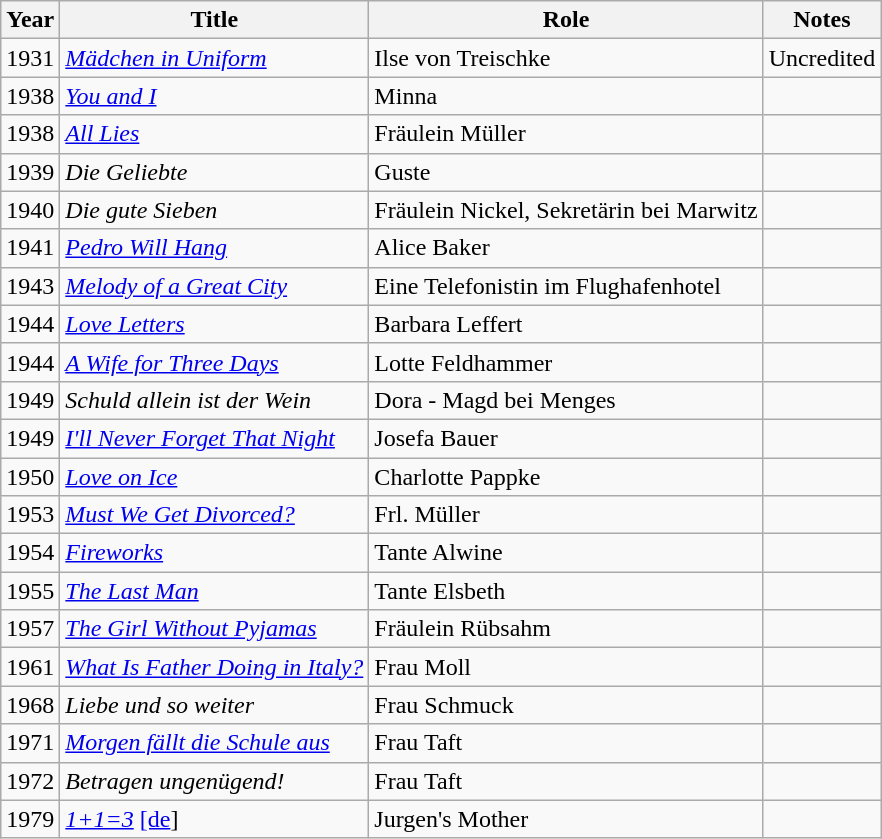<table class="wikitable">
<tr>
<th>Year</th>
<th>Title</th>
<th>Role</th>
<th>Notes</th>
</tr>
<tr>
<td>1931</td>
<td><em><a href='#'>Mädchen in Uniform</a></em></td>
<td>Ilse von Treischke</td>
<td>Uncredited</td>
</tr>
<tr>
<td>1938</td>
<td><em><a href='#'>You and I</a></em></td>
<td>Minna</td>
<td></td>
</tr>
<tr>
<td>1938</td>
<td><em><a href='#'>All Lies</a></em></td>
<td>Fräulein Müller</td>
<td></td>
</tr>
<tr>
<td>1939</td>
<td><em>Die Geliebte</em></td>
<td>Guste</td>
<td></td>
</tr>
<tr>
<td>1940</td>
<td><em>Die gute Sieben</em></td>
<td>Fräulein Nickel, Sekretärin bei Marwitz</td>
<td></td>
</tr>
<tr>
<td>1941</td>
<td><em><a href='#'>Pedro Will Hang</a></em></td>
<td>Alice Baker</td>
<td></td>
</tr>
<tr>
<td>1943</td>
<td><em><a href='#'>Melody of a Great City</a></em></td>
<td>Eine Telefonistin im Flughafenhotel</td>
<td></td>
</tr>
<tr>
<td>1944</td>
<td><em><a href='#'>Love Letters</a></em></td>
<td>Barbara Leffert</td>
<td></td>
</tr>
<tr>
<td>1944</td>
<td><em><a href='#'>A Wife for Three Days</a></em></td>
<td>Lotte Feldhammer</td>
<td></td>
</tr>
<tr>
<td>1949</td>
<td><em>Schuld allein ist der Wein</em></td>
<td>Dora - Magd bei Menges</td>
<td></td>
</tr>
<tr>
<td>1949</td>
<td><em><a href='#'>I'll Never Forget That Night</a></em></td>
<td>Josefa Bauer</td>
<td></td>
</tr>
<tr>
<td>1950</td>
<td><em><a href='#'>Love on Ice</a></em></td>
<td>Charlotte Pappke</td>
<td></td>
</tr>
<tr>
<td>1953</td>
<td><em><a href='#'>Must We Get Divorced?</a></em></td>
<td>Frl. Müller</td>
<td></td>
</tr>
<tr>
<td>1954</td>
<td><em><a href='#'>Fireworks</a></em></td>
<td>Tante Alwine</td>
<td></td>
</tr>
<tr>
<td>1955</td>
<td><em><a href='#'>The Last Man</a></em></td>
<td>Tante Elsbeth</td>
<td></td>
</tr>
<tr>
<td>1957</td>
<td><em><a href='#'>The Girl Without Pyjamas</a></em></td>
<td>Fräulein Rübsahm</td>
<td></td>
</tr>
<tr>
<td>1961</td>
<td><em><a href='#'>What Is Father Doing in Italy?</a></em></td>
<td>Frau Moll</td>
<td></td>
</tr>
<tr>
<td>1968</td>
<td><em>Liebe und so weiter</em></td>
<td>Frau Schmuck</td>
<td></td>
</tr>
<tr>
<td>1971</td>
<td><em><a href='#'>Morgen fällt die Schule aus</a></em></td>
<td>Frau Taft</td>
<td></td>
</tr>
<tr>
<td>1972</td>
<td><em>Betragen ungenügend!</em></td>
<td>Frau Taft</td>
<td></td>
</tr>
<tr>
<td>1979</td>
<td><em><a href='#'>1+1=3</a></em> <a href='#'>[de</a>]</td>
<td>Jurgen's Mother</td>
<td></td>
</tr>
</table>
